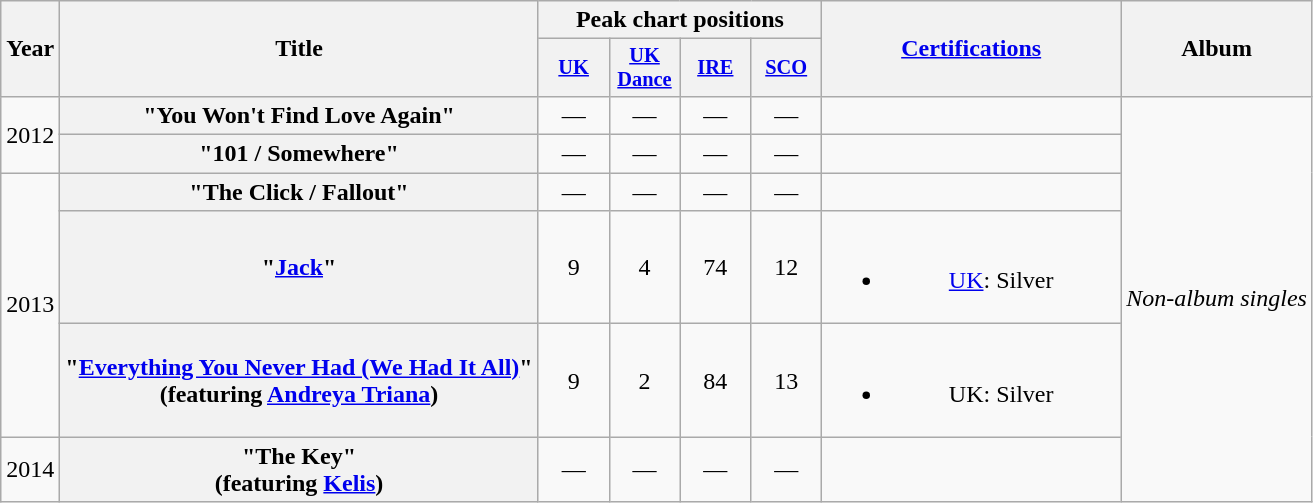<table class="wikitable plainrowheaders" style="text-align:center;">
<tr>
<th scope="col" rowspan="2">Year</th>
<th scope="col" rowspan="2">Title</th>
<th scope="col" colspan="4">Peak chart positions</th>
<th scope="col" rowspan="2" style="width:12em;"><a href='#'>Certifications</a></th>
<th scope="col" rowspan="2">Album</th>
</tr>
<tr>
<th scope="col" style="width:3em;font-size:85%;"><a href='#'>UK</a><br></th>
<th scope="col" style="width:3em;font-size:85%;"><a href='#'>UK Dance</a><br></th>
<th scope="col" style="width:3em;font-size:85%;"><a href='#'>IRE</a><br></th>
<th scope="col" style="width:3em;font-size:85%;"><a href='#'>SCO</a><br></th>
</tr>
<tr>
<td rowspan="2">2012</td>
<th scope="row">"You Won't Find Love Again"</th>
<td>—</td>
<td>—</td>
<td>—</td>
<td>—</td>
<td></td>
<td rowspan="7"><em>Non-album singles</em></td>
</tr>
<tr>
<th scope="row">"101 / Somewhere"</th>
<td>—</td>
<td>—</td>
<td>—</td>
<td>—</td>
<td></td>
</tr>
<tr>
<td rowspan="3">2013</td>
<th scope="row">"The Click / Fallout"</th>
<td>—</td>
<td>—</td>
<td>—</td>
<td>—</td>
<td></td>
</tr>
<tr>
<th scope="row">"<a href='#'>Jack</a>"</th>
<td>9</td>
<td>4</td>
<td>74</td>
<td>12</td>
<td><br><ul><li><a href='#'>UK</a>: Silver</li></ul></td>
</tr>
<tr>
<th scope="row">"<a href='#'>Everything You Never Had (We Had It All)</a>"<br><span>(featuring <a href='#'>Andreya Triana</a>)</span></th>
<td>9</td>
<td>2</td>
<td>84</td>
<td>13</td>
<td><br><ul><li>UK: Silver</li></ul></td>
</tr>
<tr>
<td>2014</td>
<th scope="row">"The Key" <br><span>(featuring <a href='#'>Kelis</a>)</span></th>
<td>—</td>
<td>—</td>
<td>—</td>
<td>—</td>
<td></td>
</tr>
</table>
